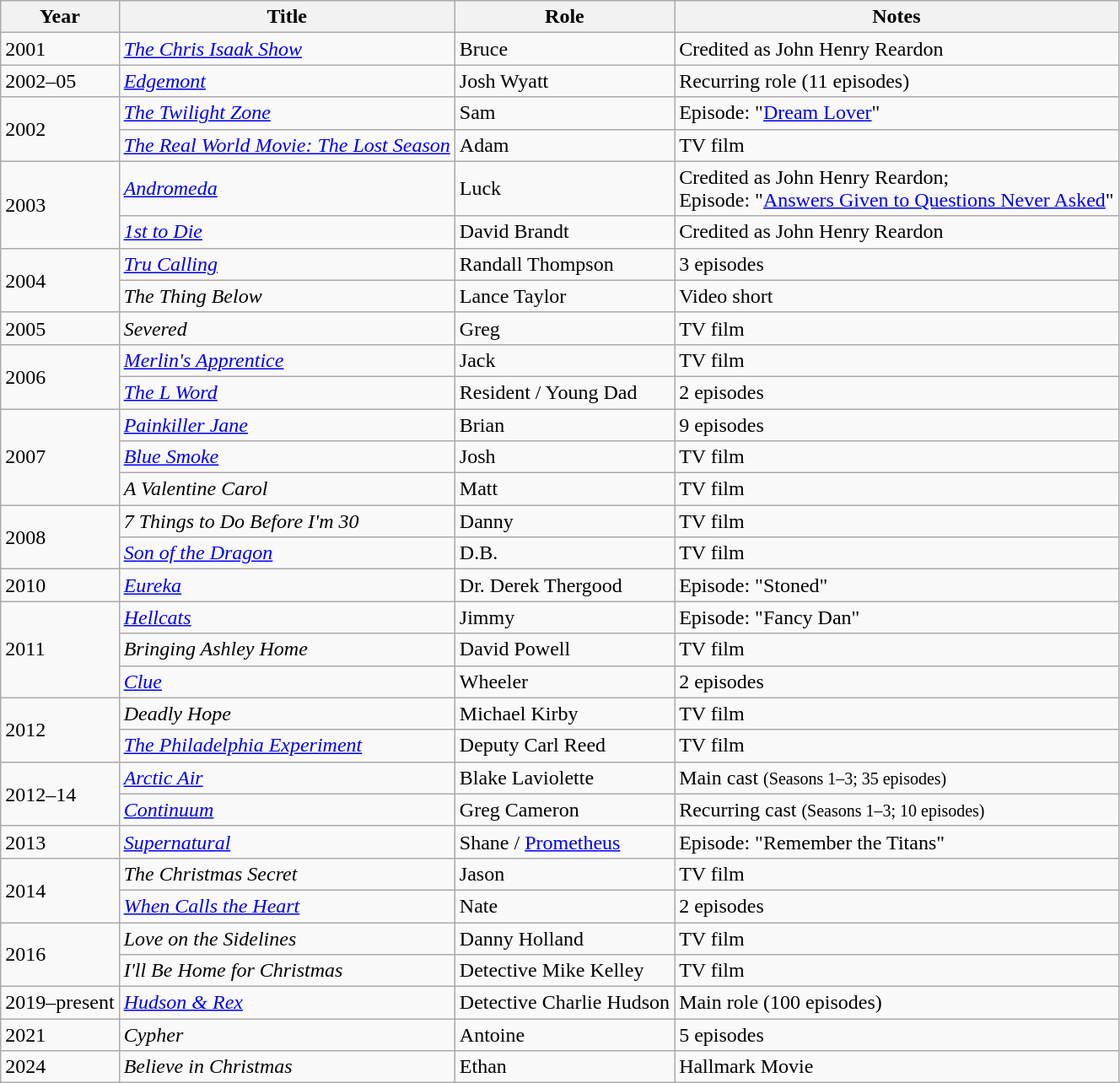<table class="wikitable sortable">
<tr>
<th>Year</th>
<th>Title</th>
<th>Role</th>
<th class="unsortable">Notes</th>
</tr>
<tr>
<td>2001</td>
<td data-sort-value="Chris Isaak Show, The"><em><a href='#'>The Chris Isaak Show</a></em></td>
<td>Bruce</td>
<td>Credited as John Henry Reardon</td>
</tr>
<tr>
<td>2002–05</td>
<td><em><a href='#'>Edgemont</a></em></td>
<td>Josh Wyatt</td>
<td>Recurring role (11 episodes)</td>
</tr>
<tr>
<td rowspan="2">2002</td>
<td data-sort-value="Twilight Zone, The"><em><a href='#'>The Twilight Zone</a></em></td>
<td>Sam</td>
<td>Episode: "<a href='#'>Dream Lover</a>"</td>
</tr>
<tr>
<td data-sort-value="Real World Movie: The Lost Season, The"><em><a href='#'>The Real World Movie: The Lost Season</a></em></td>
<td>Adam</td>
<td>TV film</td>
</tr>
<tr>
<td rowspan="2">2003</td>
<td><em><a href='#'>Andromeda</a></em></td>
<td>Luck</td>
<td>Credited as John Henry Reardon; <br>Episode: "<a href='#'>Answers Given to Questions Never Asked</a>"</td>
</tr>
<tr>
<td><em><a href='#'>1st to Die</a></em></td>
<td>David Brandt</td>
<td>Credited as John Henry Reardon</td>
</tr>
<tr>
<td rowspan="2">2004</td>
<td><em><a href='#'>Tru Calling</a></em></td>
<td>Randall Thompson</td>
<td>3 episodes</td>
</tr>
<tr>
<td data-sort-value="Thing Below, The"><em>The Thing Below</em></td>
<td>Lance Taylor</td>
<td>Video short</td>
</tr>
<tr>
<td>2005</td>
<td><em>Severed</em></td>
<td>Greg</td>
<td>TV film</td>
</tr>
<tr>
<td rowspan="2">2006</td>
<td><em><a href='#'>Merlin's Apprentice</a></em></td>
<td>Jack</td>
<td>TV film</td>
</tr>
<tr>
<td data-sort-value="L Word, The"><em><a href='#'>The L Word</a></em></td>
<td>Resident / Young Dad</td>
<td>2 episodes</td>
</tr>
<tr>
<td rowspan="3">2007</td>
<td><em><a href='#'>Painkiller Jane</a></em></td>
<td>Brian</td>
<td>9 episodes</td>
</tr>
<tr>
<td><em><a href='#'>Blue Smoke</a></em></td>
<td>Josh</td>
<td>TV film</td>
</tr>
<tr>
<td data-sort-value="Valentine Carol, A"><em>A Valentine Carol</em></td>
<td>Matt</td>
<td>TV film</td>
</tr>
<tr>
<td rowspan="2">2008</td>
<td><em>7 Things to Do Before I'm 30</em></td>
<td>Danny</td>
<td>TV film</td>
</tr>
<tr>
<td><em><a href='#'>Son of the Dragon</a></em></td>
<td>D.B.</td>
<td>TV film</td>
</tr>
<tr>
<td>2010</td>
<td><em><a href='#'>Eureka</a></em></td>
<td>Dr. Derek Thergood</td>
<td>Episode: "Stoned"</td>
</tr>
<tr>
<td rowspan="3">2011</td>
<td><em><a href='#'>Hellcats</a></em></td>
<td>Jimmy</td>
<td>Episode: "Fancy Dan"</td>
</tr>
<tr>
<td><em>Bringing Ashley Home</em></td>
<td>David Powell</td>
<td>TV film</td>
</tr>
<tr>
<td><em><a href='#'>Clue</a></em></td>
<td>Wheeler</td>
<td>2 episodes</td>
</tr>
<tr>
<td rowspan="2">2012</td>
<td><em>Deadly Hope</em></td>
<td>Michael Kirby</td>
<td>TV film</td>
</tr>
<tr>
<td data-sort-value="Philadelphia Experiment, The"><em><a href='#'>The Philadelphia Experiment</a></em></td>
<td>Deputy Carl Reed</td>
<td>TV film</td>
</tr>
<tr>
<td rowspan="2">2012–14</td>
<td><em><a href='#'>Arctic Air</a></em></td>
<td>Blake Laviolette</td>
<td>Main cast <small>(Seasons 1–3; 35 episodes)</small></td>
</tr>
<tr>
<td><em><a href='#'>Continuum</a></em></td>
<td>Greg Cameron</td>
<td>Recurring cast <small>(Seasons 1–3; 10 episodes)</small></td>
</tr>
<tr>
<td>2013</td>
<td><em><a href='#'>Supernatural</a></em></td>
<td>Shane / <a href='#'>Prometheus</a></td>
<td>Episode: "Remember the Titans"</td>
</tr>
<tr>
<td rowspan="2">2014</td>
<td data-sort-value="Christmas Secret, The"><em>The Christmas Secret</em></td>
<td>Jason</td>
<td>TV film</td>
</tr>
<tr>
<td><em><a href='#'>When Calls the Heart</a></em></td>
<td>Nate</td>
<td>2 episodes</td>
</tr>
<tr>
<td rowspan="2">2016</td>
<td><em>Love on the Sidelines</em></td>
<td>Danny Holland</td>
<td>TV film</td>
</tr>
<tr>
<td><em>I'll Be Home for Christmas</em></td>
<td>Detective Mike Kelley</td>
<td>TV film</td>
</tr>
<tr>
<td>2019–present</td>
<td><em><a href='#'>Hudson & Rex</a></em></td>
<td>Detective Charlie Hudson</td>
<td>Main role (100 episodes)</td>
</tr>
<tr>
<td>2021</td>
<td><em>Cypher</em></td>
<td>Antoine</td>
<td>5 episodes</td>
</tr>
<tr>
<td>2024</td>
<td><em>Believe in Christmas</em></td>
<td>Ethan</td>
<td>Hallmark Movie</td>
</tr>
</table>
